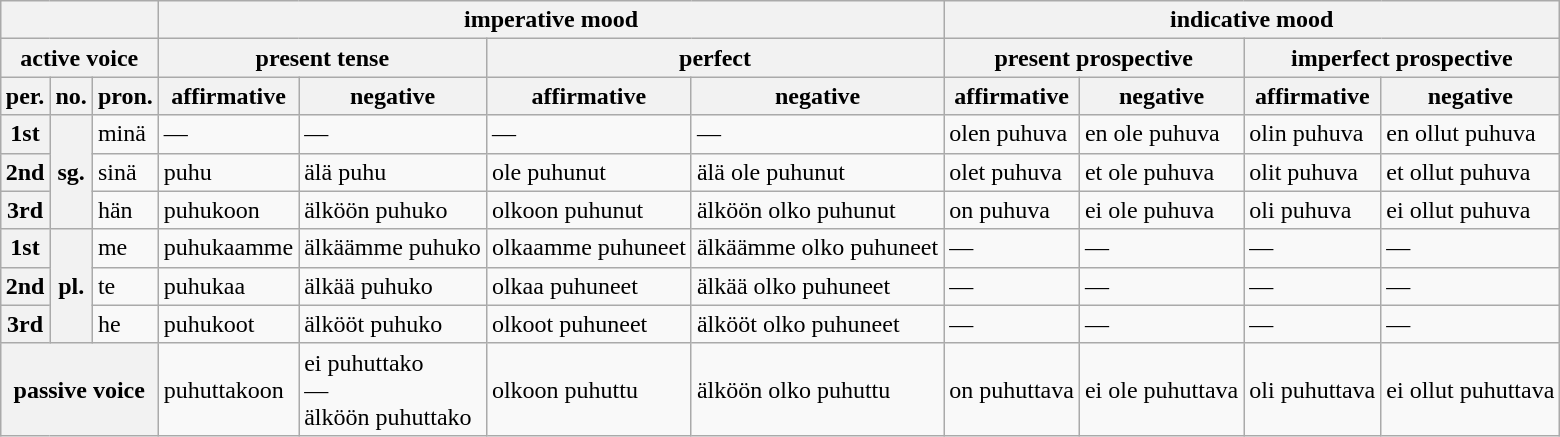<table class="wikitable" style="margin: 1em auto 1em auto;">
<tr>
<th colspan="3"></th>
<th colspan="4">imperative mood</th>
<th colspan="4">indicative mood</th>
</tr>
<tr>
<th colspan="3">active voice</th>
<th colspan="2">present tense</th>
<th colspan="2">perfect</th>
<th colspan="2">present prospective</th>
<th colspan="2">imperfect prospective</th>
</tr>
<tr>
<th>per.</th>
<th>no.</th>
<th>pron.</th>
<th>affirmative</th>
<th>negative</th>
<th>affirmative</th>
<th>negative</th>
<th>affirmative</th>
<th>negative</th>
<th>affirmative</th>
<th>negative</th>
</tr>
<tr>
<th>1st</th>
<th rowspan="3">sg.</th>
<td>minä</td>
<td>—</td>
<td>—</td>
<td>—</td>
<td>—</td>
<td>olen puhuva</td>
<td>en ole puhuva</td>
<td>olin puhuva</td>
<td>en ollut puhuva</td>
</tr>
<tr>
<th>2nd</th>
<td>sinä</td>
<td>puhu</td>
<td>älä puhu</td>
<td>ole puhunut</td>
<td>älä ole puhunut</td>
<td>olet puhuva</td>
<td>et ole puhuva</td>
<td>olit puhuva</td>
<td>et ollut puhuva</td>
</tr>
<tr>
<th>3rd</th>
<td>hän</td>
<td>puhukoon</td>
<td>älköön puhuko</td>
<td>olkoon puhunut</td>
<td>älköön olko puhunut</td>
<td>on puhuva</td>
<td>ei ole puhuva</td>
<td>oli puhuva</td>
<td>ei ollut puhuva</td>
</tr>
<tr>
<th>1st</th>
<th rowspan="3">pl.</th>
<td>me</td>
<td>puhukaamme</td>
<td>älkäämme puhuko</td>
<td>olkaamme puhuneet</td>
<td>älkäämme olko puhuneet</td>
<td>—</td>
<td>—</td>
<td>—</td>
<td>—</td>
</tr>
<tr>
<th>2nd</th>
<td>te</td>
<td>puhukaa</td>
<td>älkää puhuko</td>
<td>olkaa puhuneet</td>
<td>älkää olko puhuneet</td>
<td>—</td>
<td>—</td>
<td>—</td>
<td>—</td>
</tr>
<tr>
<th>3rd</th>
<td>he</td>
<td>puhukoot</td>
<td>älkööt puhuko</td>
<td>olkoot puhuneet</td>
<td>älkööt olko puhuneet</td>
<td>—</td>
<td>—</td>
<td>—</td>
<td>—</td>
</tr>
<tr>
<th colspan="3">passive voice</th>
<td>puhuttakoon</td>
<td>ei puhuttako<br>—<br>älköön puhuttako</td>
<td>olkoon puhuttu</td>
<td>älköön olko puhuttu</td>
<td>on puhuttava</td>
<td>ei ole puhuttava</td>
<td>oli puhuttava</td>
<td>ei ollut puhuttava</td>
</tr>
</table>
